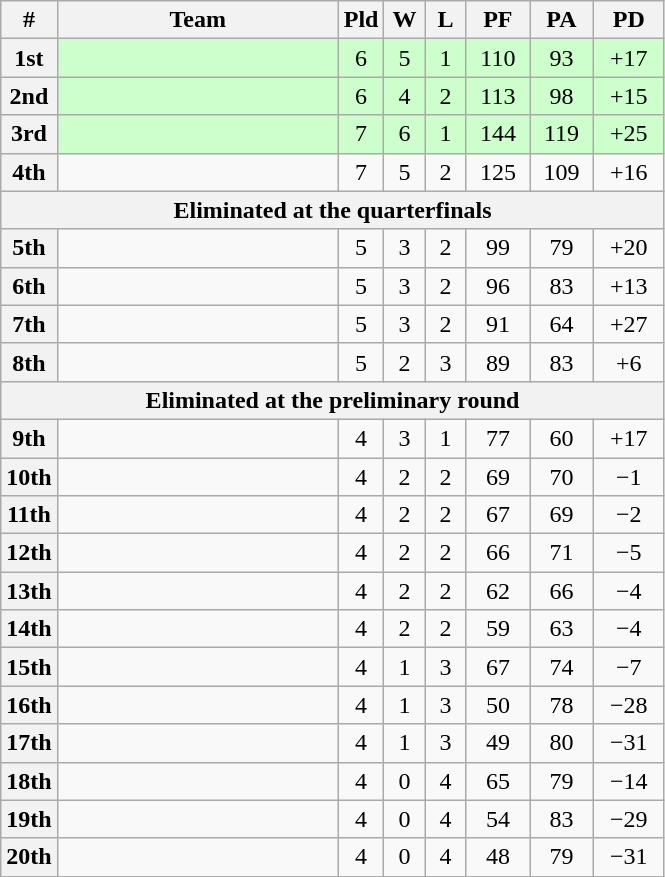<table class=wikitable style="text-align:center;">
<tr>
<th>#</th>
<th width=180px>Team</th>
<th width=20px>Pld</th>
<th width=20px>W</th>
<th width=20px>L</th>
<th width=35px>PF</th>
<th width=35px>PA</th>
<th width=40px>PD</th>
</tr>
<tr style="background: #CCFFCC;">
<th>1st</th>
<td align=left></td>
<td>6</td>
<td>5</td>
<td>1</td>
<td>110</td>
<td>93</td>
<td>+17</td>
</tr>
<tr style="background: #CCFFCC;">
<th>2nd</th>
<td align=left></td>
<td>6</td>
<td>4</td>
<td>2</td>
<td>113</td>
<td>98</td>
<td>+15</td>
</tr>
<tr style="background: #CCFFCC;">
<th>3rd</th>
<td align=left></td>
<td>7</td>
<td>6</td>
<td>1</td>
<td>144</td>
<td>119</td>
<td>+25</td>
</tr>
<tr>
<th>4th</th>
<td align=left></td>
<td>7</td>
<td>5</td>
<td>2</td>
<td>125</td>
<td>109</td>
<td>+16</td>
</tr>
<tr>
<th colspan=8>Eliminated at the quarterfinals</th>
</tr>
<tr>
<th>5th</th>
<td align=left></td>
<td>5</td>
<td>3</td>
<td>2</td>
<td>99</td>
<td>79</td>
<td>+20</td>
</tr>
<tr>
<th>6th</th>
<td align=left></td>
<td>5</td>
<td>3</td>
<td>2</td>
<td>96</td>
<td>83</td>
<td>+13</td>
</tr>
<tr>
<th>7th</th>
<td align=left></td>
<td>5</td>
<td>3</td>
<td>2</td>
<td>91</td>
<td>64</td>
<td>+27</td>
</tr>
<tr>
<th>8th</th>
<td align=left></td>
<td>5</td>
<td>2</td>
<td>3</td>
<td>89</td>
<td>83</td>
<td>+6</td>
</tr>
<tr>
<th colspan=8>Eliminated at the preliminary round</th>
</tr>
<tr>
<th>9th</th>
<td align=left></td>
<td>4</td>
<td>3</td>
<td>1</td>
<td>77</td>
<td>60</td>
<td>+17</td>
</tr>
<tr>
<th>10th</th>
<td align=left></td>
<td>4</td>
<td>2</td>
<td>2</td>
<td>69</td>
<td>70</td>
<td>−1</td>
</tr>
<tr>
<th>11th</th>
<td align=left></td>
<td>4</td>
<td>2</td>
<td>2</td>
<td>67</td>
<td>69</td>
<td>−2</td>
</tr>
<tr>
<th>12th</th>
<td align=left></td>
<td>4</td>
<td>2</td>
<td>2</td>
<td>66</td>
<td>71</td>
<td>−5</td>
</tr>
<tr>
<th>13th</th>
<td align=left></td>
<td>4</td>
<td>2</td>
<td>2</td>
<td>62</td>
<td>66</td>
<td>−4</td>
</tr>
<tr>
<th>14th</th>
<td align=left></td>
<td>4</td>
<td>2</td>
<td>2</td>
<td>59</td>
<td>63</td>
<td>−4</td>
</tr>
<tr>
<th>15th</th>
<td align=left></td>
<td>4</td>
<td>1</td>
<td>3</td>
<td>67</td>
<td>74</td>
<td>−7</td>
</tr>
<tr>
<th>16th</th>
<td align=left></td>
<td>4</td>
<td>1</td>
<td>3</td>
<td>50</td>
<td>78</td>
<td>−28</td>
</tr>
<tr>
<th>17th</th>
<td align=left></td>
<td>4</td>
<td>1</td>
<td>3</td>
<td>49</td>
<td>80</td>
<td>−31</td>
</tr>
<tr>
<th>18th</th>
<td align=left></td>
<td>4</td>
<td>0</td>
<td>4</td>
<td>65</td>
<td>79</td>
<td>−14</td>
</tr>
<tr>
<th>19th</th>
<td align=left></td>
<td>4</td>
<td>0</td>
<td>4</td>
<td>54</td>
<td>83</td>
<td>−29</td>
</tr>
<tr>
<th>20th</th>
<td align=left></td>
<td>4</td>
<td>0</td>
<td>4</td>
<td>48</td>
<td>79</td>
<td>−31</td>
</tr>
</table>
